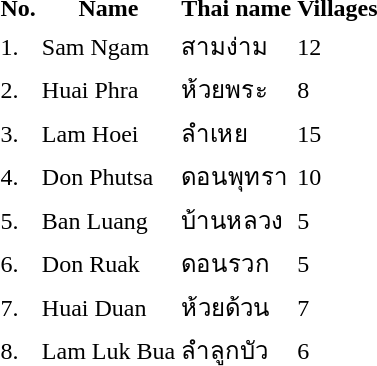<table>
<tr>
<th>No.</th>
<th>Name</th>
<th>Thai name</th>
<th>Villages</th>
<th></th>
</tr>
<tr>
<td>1.</td>
<td>Sam Ngam</td>
<td>สามง่าม</td>
<td>12</td>
<td></td>
</tr>
<tr>
<td>2.</td>
<td>Huai Phra</td>
<td>ห้วยพระ</td>
<td>8</td>
<td></td>
</tr>
<tr>
<td>3.</td>
<td>Lam Hoei</td>
<td>ลำเหย</td>
<td>15</td>
<td></td>
</tr>
<tr>
<td>4.</td>
<td>Don Phutsa</td>
<td>ดอนพุทรา</td>
<td>10</td>
<td></td>
</tr>
<tr>
<td>5.</td>
<td>Ban Luang</td>
<td>บ้านหลวง</td>
<td>5</td>
<td></td>
</tr>
<tr>
<td>6.</td>
<td>Don Ruak</td>
<td>ดอนรวก</td>
<td>5</td>
<td></td>
</tr>
<tr>
<td>7.</td>
<td>Huai Duan</td>
<td>ห้วยด้วน</td>
<td>7</td>
<td></td>
</tr>
<tr>
<td>8.</td>
<td>Lam Luk Bua</td>
<td>ลำลูกบัว</td>
<td>6</td>
<td></td>
</tr>
</table>
